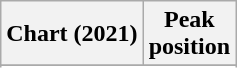<table class="wikitable sortable plainrowheaders" style="text-align:center">
<tr>
<th scope="col">Chart (2021)</th>
<th scope="col">Peak<br>position</th>
</tr>
<tr>
</tr>
<tr>
</tr>
<tr>
</tr>
</table>
